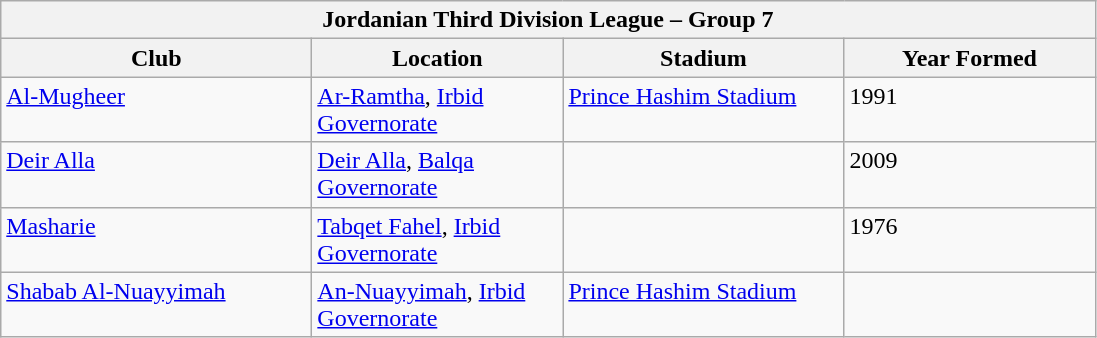<table class="wikitable">
<tr>
<th colspan="4">Jordanian Third Division League – Group 7</th>
</tr>
<tr>
<th style="width:200px;">Club</th>
<th style="width:160px;">Location</th>
<th style="width:180px;">Stadium</th>
<th style="width:160px;">Year Formed</th>
</tr>
<tr style="vertical-align:top;">
<td><a href='#'>Al-Mugheer</a></td>
<td><a href='#'>Ar-Ramtha</a>, <a href='#'>Irbid Governorate</a></td>
<td><a href='#'>Prince Hashim Stadium</a></td>
<td>1991</td>
</tr>
<tr style="vertical-align:top;">
<td><a href='#'>Deir Alla</a></td>
<td><a href='#'>Deir Alla</a>, <a href='#'>Balqa Governorate</a></td>
<td></td>
<td>2009</td>
</tr>
<tr style="vertical-align:top;">
<td><a href='#'>Masharie</a></td>
<td><a href='#'>Tabqet Fahel</a>, <a href='#'>Irbid Governorate</a></td>
<td></td>
<td>1976</td>
</tr>
<tr style="vertical-align:top;">
<td><a href='#'>Shabab Al-Nuayyimah</a></td>
<td><a href='#'>An-Nuayyimah</a>, <a href='#'>Irbid Governorate</a></td>
<td><a href='#'>Prince Hashim Stadium</a></td>
<td></td>
</tr>
</table>
